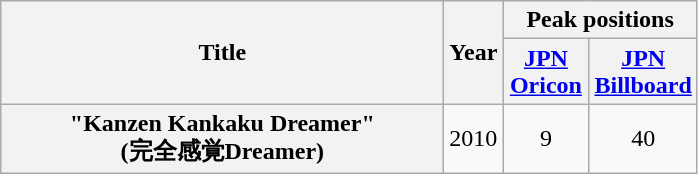<table class="wikitable plainrowheaders" style="text-align:center;">
<tr>
<th scope="col" rowspan="2" style="width:18em;">Title</th>
<th scope="col" rowspan="2">Year</th>
<th scope="col" colspan="2">Peak positions</th>
</tr>
<tr>
<th style="width:50px;" scope="col"><a href='#'>JPN<br>Oricon</a></th>
<th style="width:50px;" scope="col"><a href='#'>JPN<br>Billboard</a></th>
</tr>
<tr>
<th ! scope="row">"Kanzen Kankaku Dreamer" <br>(完全感覚Dreamer)</th>
<td>2010</td>
<td>9</td>
<td>40</td>
</tr>
</table>
